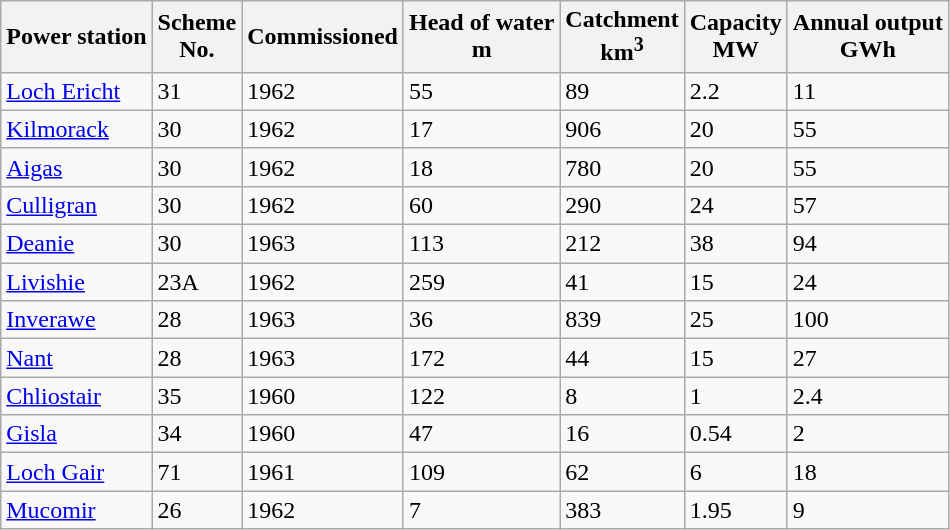<table class="wikitable sortable">
<tr>
<th>Power station</th>
<th>Scheme<br>No.</th>
<th>Commissioned</th>
<th>Head of water<br>m</th>
<th>Catchment<br>km<sup>3</sup></th>
<th>Capacity<br>MW</th>
<th>Annual output<br>GWh</th>
</tr>
<tr>
<td><a href='#'>Loch Ericht</a></td>
<td>31</td>
<td>1962</td>
<td>55</td>
<td>89</td>
<td>2.2</td>
<td>11</td>
</tr>
<tr>
<td><a href='#'>Kilmorack</a></td>
<td>30</td>
<td>1962</td>
<td>17</td>
<td>906</td>
<td>20</td>
<td>55</td>
</tr>
<tr>
<td><a href='#'>Aigas</a></td>
<td>30</td>
<td>1962</td>
<td>18</td>
<td>780</td>
<td>20</td>
<td>55</td>
</tr>
<tr>
<td><a href='#'>Culligran</a></td>
<td>30</td>
<td>1962</td>
<td>60</td>
<td>290</td>
<td>24</td>
<td>57</td>
</tr>
<tr>
<td><a href='#'>Deanie</a></td>
<td>30</td>
<td>1963</td>
<td>113</td>
<td>212</td>
<td>38</td>
<td>94</td>
</tr>
<tr>
<td><a href='#'>Livishie</a></td>
<td>23A</td>
<td>1962</td>
<td>259</td>
<td>41</td>
<td>15</td>
<td>24</td>
</tr>
<tr>
<td><a href='#'>Inverawe</a></td>
<td>28</td>
<td>1963</td>
<td>36</td>
<td>839</td>
<td>25</td>
<td>100</td>
</tr>
<tr>
<td><a href='#'>Nant</a></td>
<td>28</td>
<td>1963</td>
<td>172</td>
<td>44</td>
<td>15</td>
<td>27</td>
</tr>
<tr>
<td><a href='#'>Chliostair</a></td>
<td>35</td>
<td>1960</td>
<td>122</td>
<td>8</td>
<td>1</td>
<td>2.4</td>
</tr>
<tr>
<td><a href='#'>Gisla</a></td>
<td>34</td>
<td>1960</td>
<td>47</td>
<td>16</td>
<td>0.54</td>
<td>2</td>
</tr>
<tr>
<td><a href='#'>Loch Gair</a></td>
<td>71</td>
<td>1961</td>
<td>109</td>
<td>62</td>
<td>6</td>
<td>18</td>
</tr>
<tr>
<td><a href='#'>Mucomir</a></td>
<td>26</td>
<td>1962</td>
<td>7</td>
<td>383</td>
<td>1.95</td>
<td>9</td>
</tr>
</table>
